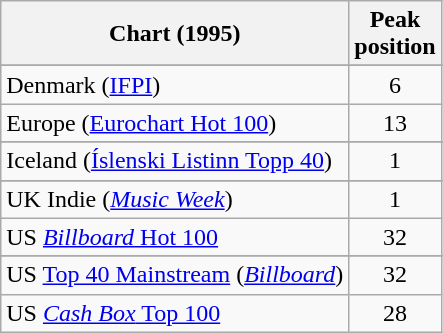<table class="wikitable sortable">
<tr>
<th>Chart (1995)</th>
<th>Peak<br>position</th>
</tr>
<tr>
</tr>
<tr>
</tr>
<tr>
</tr>
<tr>
</tr>
<tr>
</tr>
<tr>
</tr>
<tr>
<td>Denmark (<a href='#'>IFPI</a>)</td>
<td align="center">6</td>
</tr>
<tr>
<td>Europe (<a href='#'>Eurochart Hot 100</a>)</td>
<td align="center">13</td>
</tr>
<tr>
</tr>
<tr>
</tr>
<tr>
</tr>
<tr>
<td>Iceland (<a href='#'>Íslenski Listinn Topp 40</a>)</td>
<td align="center">1</td>
</tr>
<tr>
</tr>
<tr>
</tr>
<tr>
</tr>
<tr>
</tr>
<tr>
</tr>
<tr>
</tr>
<tr>
</tr>
<tr>
</tr>
<tr>
</tr>
<tr>
<td align=left>UK Indie (<em><a href='#'>Music Week</a></em>)</td>
<td align=center>1</td>
</tr>
<tr>
<td>US <a href='#'><em>Billboard</em> Hot 100</a></td>
<td align="center">32</td>
</tr>
<tr>
</tr>
<tr>
<td>US <a href='#'>Top 40 Mainstream</a> (<em><a href='#'>Billboard</a></em>)</td>
<td align="center">32</td>
</tr>
<tr>
<td>US <a href='#'><em>Cash Box</em> Top 100</a></td>
<td align="center">28</td>
</tr>
</table>
